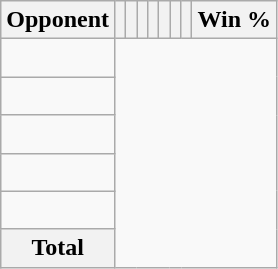<table class="wikitable sortable collapsible collapsed" style="text-align: center;">
<tr>
<th>Opponent</th>
<th></th>
<th></th>
<th></th>
<th></th>
<th></th>
<th></th>
<th></th>
<th>Win %</th>
</tr>
<tr>
<td align="left"><br></td>
</tr>
<tr>
<td align="left"><br></td>
</tr>
<tr>
<td align="left"><br></td>
</tr>
<tr>
<td align="left"><br></td>
</tr>
<tr>
<td align="left"><br></td>
</tr>
<tr class="sortbottom">
<th>Total<br></th>
</tr>
</table>
